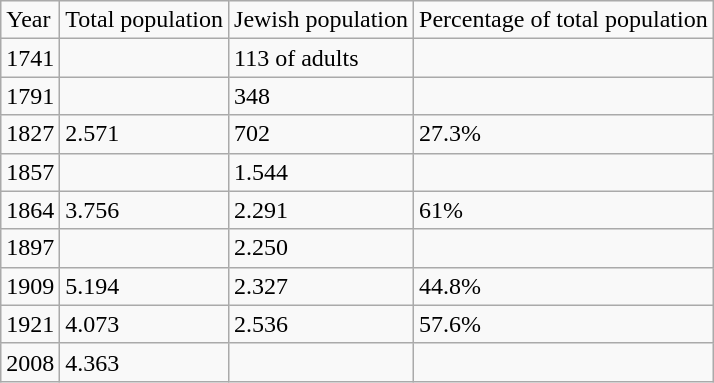<table class="wikitable">
<tr>
<td>Year</td>
<td>Total population</td>
<td>Jewish population</td>
<td>Percentage of total population</td>
</tr>
<tr>
<td>1741</td>
<td></td>
<td>113 of adults</td>
<td></td>
</tr>
<tr>
<td>1791</td>
<td></td>
<td>348</td>
<td></td>
</tr>
<tr>
<td>1827</td>
<td>2.571</td>
<td>702</td>
<td>27.3%</td>
</tr>
<tr>
<td>1857</td>
<td></td>
<td>1.544</td>
<td></td>
</tr>
<tr>
<td>1864</td>
<td>3.756</td>
<td>2.291</td>
<td>61%</td>
</tr>
<tr>
<td>1897</td>
<td></td>
<td>2.250</td>
<td></td>
</tr>
<tr>
<td>1909</td>
<td>5.194</td>
<td>2.327</td>
<td>44.8%</td>
</tr>
<tr>
<td>1921</td>
<td>4.073</td>
<td>2.536</td>
<td>57.6%</td>
</tr>
<tr>
<td>2008</td>
<td>4.363</td>
<td></td>
<td></td>
</tr>
</table>
